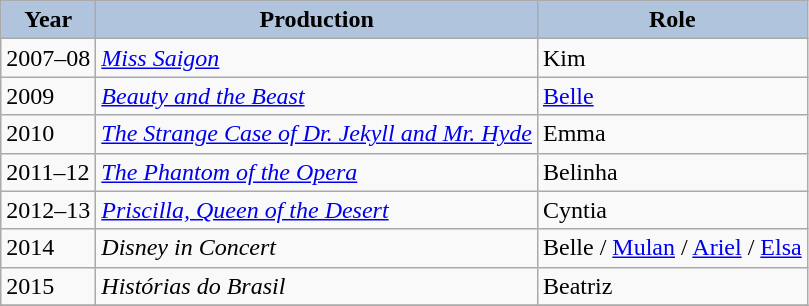<table class="wikitable">
<tr>
<th style="background:#B0C4DE;">Year</th>
<th style="background:#B0C4DE;">Production</th>
<th style="background:#B0C4DE;">Role</th>
</tr>
<tr>
<td>2007–08</td>
<td><em><a href='#'>Miss Saigon</a></em></td>
<td>Kim</td>
</tr>
<tr>
<td>2009</td>
<td><em><a href='#'>Beauty and the Beast</a></em></td>
<td><a href='#'>Belle</a></td>
</tr>
<tr>
<td>2010</td>
<td><em><a href='#'>The Strange Case of Dr. Jekyll and Mr. Hyde</a></em></td>
<td>Emma</td>
</tr>
<tr>
<td>2011–12</td>
<td><em><a href='#'>The Phantom of the Opera</a></em></td>
<td>Belinha</td>
</tr>
<tr>
<td>2012–13</td>
<td><em><a href='#'>Priscilla, Queen of the Desert</a></em></td>
<td>Cyntia</td>
</tr>
<tr>
<td>2014</td>
<td><em>Disney in Concert</em></td>
<td>Belle / <a href='#'>Mulan</a> / <a href='#'>Ariel</a> / <a href='#'>Elsa</a></td>
</tr>
<tr>
<td>2015</td>
<td><em>Histórias do Brasil</em></td>
<td>Beatriz</td>
</tr>
<tr>
</tr>
</table>
